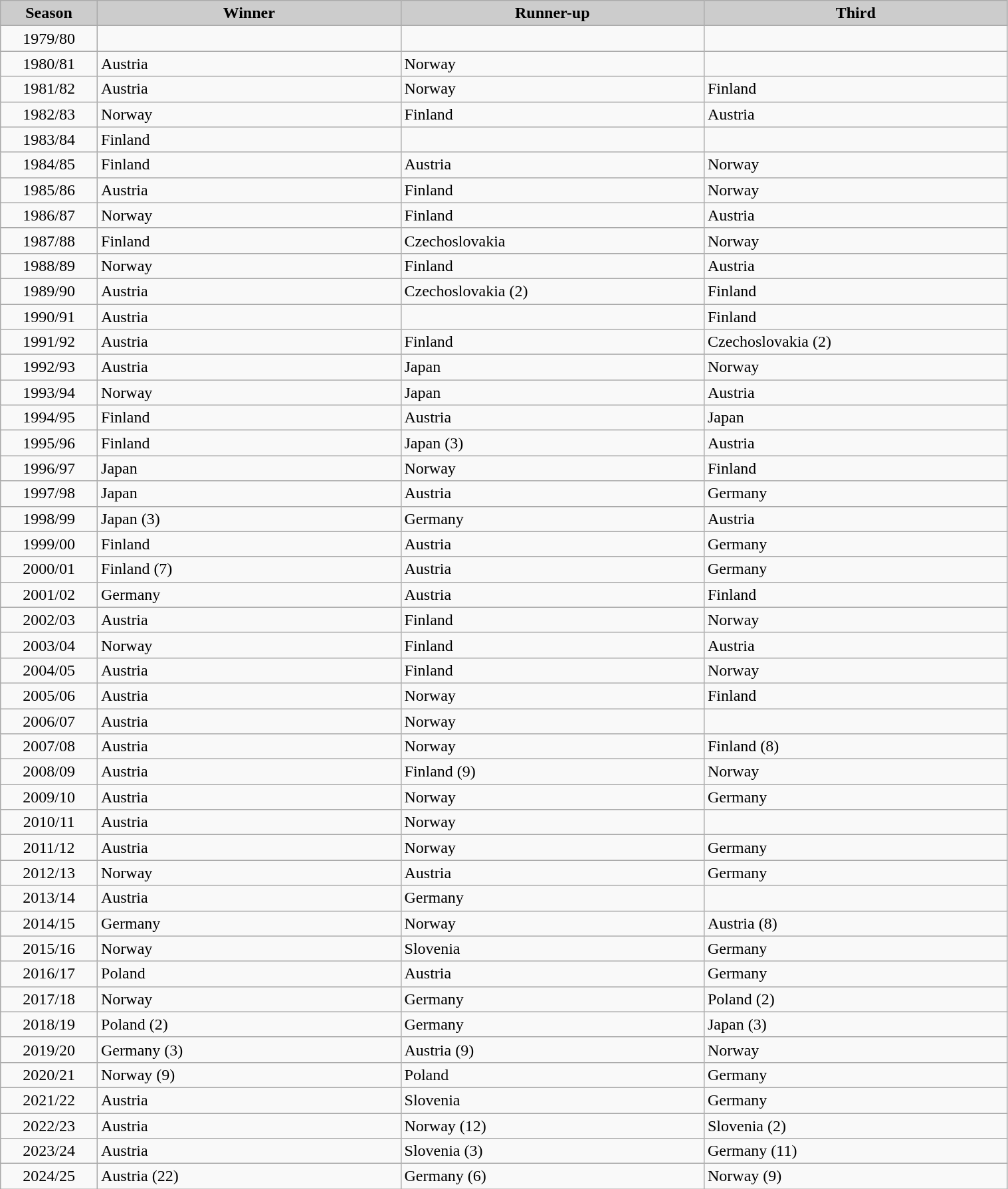<table class="wikitable sortable" style="font-size: 100%" width="80%">
<tr style="background:#ccc; text-align:center;">
<th style="background:#ccc;" width="40">Season</th>
<th style="background:#ccc;" width="180">Winner</th>
<th style="background:#ccc;" width="180">Runner-up</th>
<th style="background:#ccc;" width="180">Third</th>
</tr>
<tr>
<td align=center>1979/80</td>
<td></td>
<td></td>
<td></td>
</tr>
<tr>
<td align=center>1980/81</td>
<td> Austria</td>
<td> Norway</td>
<td></td>
</tr>
<tr>
<td align=center>1981/82</td>
<td> Austria</td>
<td> Norway</td>
<td> Finland</td>
</tr>
<tr>
<td align=center>1982/83</td>
<td> Norway</td>
<td> Finland</td>
<td> Austria</td>
</tr>
<tr>
<td align=center>1983/84</td>
<td> Finland</td>
<td></td>
<td></td>
</tr>
<tr>
<td align=center>1984/85</td>
<td> Finland</td>
<td> Austria</td>
<td> Norway</td>
</tr>
<tr>
<td align=center>1985/86</td>
<td> Austria</td>
<td> Finland</td>
<td> Norway</td>
</tr>
<tr>
<td align=center>1986/87</td>
<td> Norway</td>
<td> Finland</td>
<td> Austria</td>
</tr>
<tr>
<td align=center>1987/88</td>
<td> Finland</td>
<td> Czechoslovakia</td>
<td> Norway</td>
</tr>
<tr>
<td align=center>1988/89</td>
<td> Norway</td>
<td> Finland</td>
<td> Austria</td>
</tr>
<tr>
<td align=center>1989/90</td>
<td> Austria</td>
<td> Czechoslovakia (2)</td>
<td> Finland</td>
</tr>
<tr>
<td align=center>1990/91</td>
<td> Austria</td>
<td></td>
<td> Finland</td>
</tr>
<tr>
<td align=center>1991/92</td>
<td> Austria</td>
<td> Finland</td>
<td> Czechoslovakia (2)</td>
</tr>
<tr>
<td align=center>1992/93</td>
<td> Austria</td>
<td> Japan</td>
<td> Norway</td>
</tr>
<tr>
<td align=center>1993/94</td>
<td> Norway</td>
<td> Japan</td>
<td> Austria</td>
</tr>
<tr>
<td align=center>1994/95</td>
<td> Finland</td>
<td> Austria</td>
<td> Japan</td>
</tr>
<tr>
<td align=center>1995/96</td>
<td> Finland</td>
<td> Japan (3)</td>
<td> Austria</td>
</tr>
<tr>
<td align=center>1996/97</td>
<td> Japan</td>
<td> Norway</td>
<td> Finland</td>
</tr>
<tr>
<td align=center>1997/98</td>
<td> Japan</td>
<td> Austria</td>
<td> Germany</td>
</tr>
<tr>
<td align=center>1998/99</td>
<td> Japan (3)</td>
<td> Germany</td>
<td> Austria</td>
</tr>
<tr>
<td align=center>1999/00</td>
<td> Finland</td>
<td> Austria</td>
<td> Germany</td>
</tr>
<tr>
<td align=center>2000/01</td>
<td> Finland (7)</td>
<td> Austria</td>
<td> Germany</td>
</tr>
<tr>
<td align=center>2001/02</td>
<td> Germany</td>
<td> Austria</td>
<td> Finland</td>
</tr>
<tr>
<td align=center>2002/03</td>
<td> Austria</td>
<td> Finland</td>
<td> Norway</td>
</tr>
<tr>
<td align=center>2003/04</td>
<td> Norway</td>
<td> Finland</td>
<td> Austria</td>
</tr>
<tr>
<td align=center>2004/05</td>
<td> Austria</td>
<td> Finland</td>
<td> Norway</td>
</tr>
<tr>
<td align=center>2005/06</td>
<td> Austria</td>
<td> Norway</td>
<td> Finland</td>
</tr>
<tr>
<td align=center>2006/07</td>
<td> Austria</td>
<td> Norway</td>
<td></td>
</tr>
<tr>
<td align=center>2007/08</td>
<td> Austria</td>
<td> Norway</td>
<td> Finland (8)</td>
</tr>
<tr>
<td align=center>2008/09</td>
<td> Austria</td>
<td> Finland (9)</td>
<td> Norway</td>
</tr>
<tr>
<td align=center>2009/10</td>
<td> Austria</td>
<td> Norway</td>
<td> Germany</td>
</tr>
<tr>
<td align=center>2010/11</td>
<td> Austria</td>
<td> Norway</td>
<td></td>
</tr>
<tr>
<td align=center>2011/12</td>
<td> Austria</td>
<td> Norway</td>
<td> Germany</td>
</tr>
<tr>
<td align=center>2012/13</td>
<td> Norway</td>
<td> Austria</td>
<td> Germany</td>
</tr>
<tr>
<td align=center>2013/14</td>
<td> Austria</td>
<td> Germany</td>
<td></td>
</tr>
<tr>
<td align=center>2014/15</td>
<td> Germany</td>
<td> Norway</td>
<td> Austria (8)</td>
</tr>
<tr>
<td align=center>2015/16</td>
<td> Norway</td>
<td> Slovenia</td>
<td> Germany</td>
</tr>
<tr>
<td align=center>2016/17</td>
<td> Poland</td>
<td> Austria</td>
<td> Germany</td>
</tr>
<tr>
<td align=center>2017/18</td>
<td> Norway</td>
<td> Germany</td>
<td> Poland (2)</td>
</tr>
<tr>
<td align=center>2018/19</td>
<td> Poland (2)</td>
<td> Germany</td>
<td> Japan (3)</td>
</tr>
<tr>
<td align=center>2019/20</td>
<td> Germany (3)</td>
<td> Austria (9)</td>
<td> Norway</td>
</tr>
<tr>
<td align=center>2020/21</td>
<td> Norway (9)</td>
<td> Poland</td>
<td> Germany</td>
</tr>
<tr>
<td align=center>2021/22</td>
<td> Austria</td>
<td> Slovenia</td>
<td> Germany</td>
</tr>
<tr>
<td align=center>2022/23</td>
<td> Austria</td>
<td> Norway (12)</td>
<td> Slovenia (2)</td>
</tr>
<tr>
<td align=center>2023/24</td>
<td> Austria</td>
<td> Slovenia (3)</td>
<td> Germany (11)</td>
</tr>
<tr>
<td align=center>2024/25</td>
<td> Austria (22)</td>
<td> Germany (6)</td>
<td> Norway (9)</td>
</tr>
</table>
